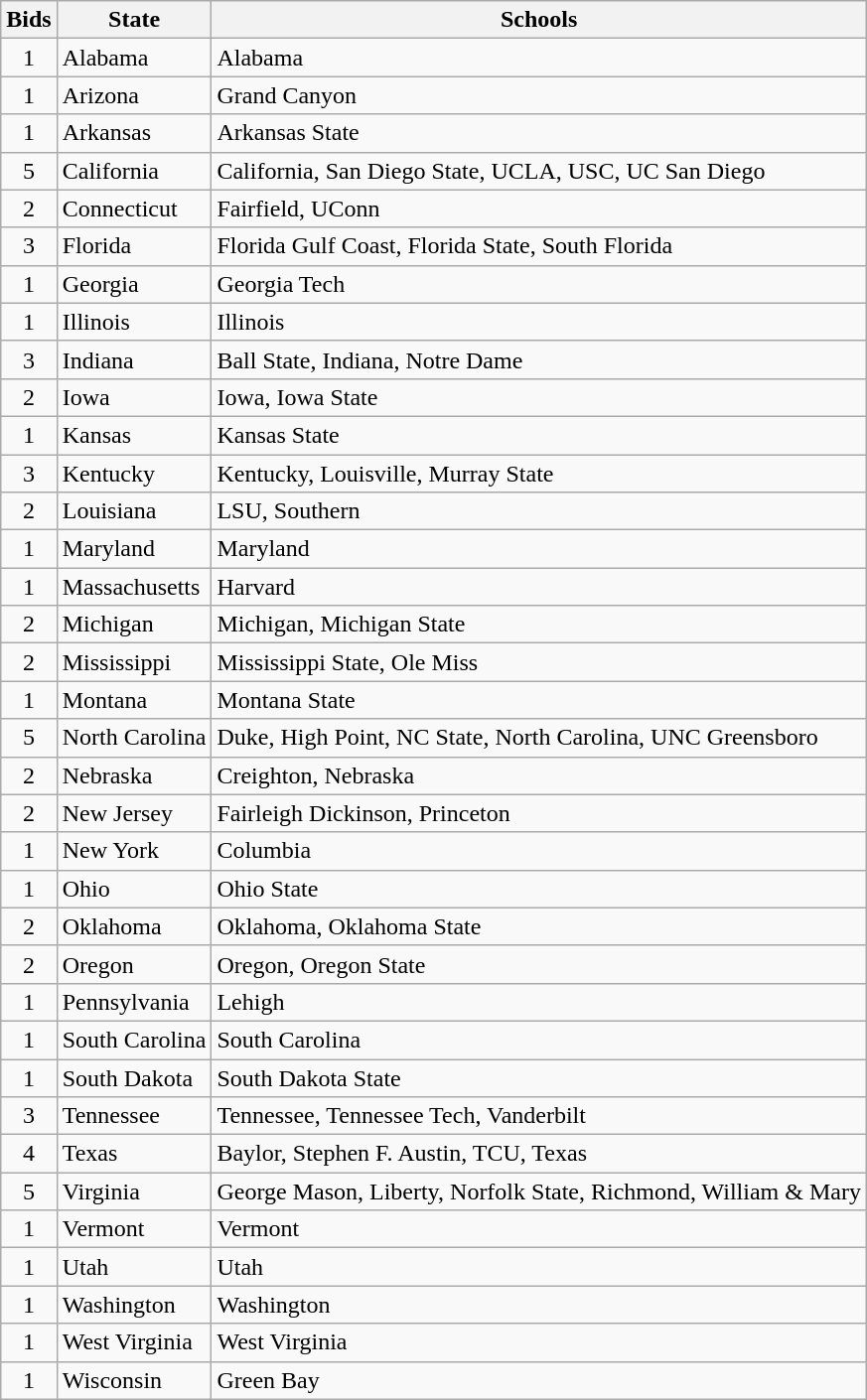<table class="wikitable sortable">
<tr>
<th>Bids</th>
<th>State</th>
<th class=unsortable>Schools</th>
</tr>
<tr>
<td style="text-align:center">1</td>
<td>Alabama</td>
<td>Alabama</td>
</tr>
<tr>
<td style="text-align:center">1</td>
<td>Arizona</td>
<td>Grand Canyon</td>
</tr>
<tr>
<td style="text-align:center">1</td>
<td>Arkansas</td>
<td>Arkansas State</td>
</tr>
<tr>
<td style="text-align:center">5</td>
<td>California</td>
<td>California, San Diego State, UCLA, USC, UC San Diego</td>
</tr>
<tr>
<td style="text-align:center">2</td>
<td>Connecticut</td>
<td>Fairfield, UConn</td>
</tr>
<tr>
<td style="text-align:center">3</td>
<td>Florida</td>
<td>Florida Gulf Coast, Florida State, South Florida</td>
</tr>
<tr>
<td style="text-align:center">1</td>
<td>Georgia</td>
<td>Georgia Tech</td>
</tr>
<tr>
<td style="text-align:center">1</td>
<td>Illinois</td>
<td>Illinois</td>
</tr>
<tr>
<td style="text-align:center">3</td>
<td>Indiana</td>
<td>Ball State, Indiana, Notre Dame</td>
</tr>
<tr>
<td style="text-align:center">2</td>
<td>Iowa</td>
<td>Iowa, Iowa State</td>
</tr>
<tr>
<td style="text-align:center">1</td>
<td>Kansas</td>
<td>Kansas State</td>
</tr>
<tr>
<td style="text-align:center">3</td>
<td>Kentucky</td>
<td>Kentucky, Louisville, Murray State</td>
</tr>
<tr>
<td style="text-align:center">2</td>
<td>Louisiana</td>
<td>LSU, Southern</td>
</tr>
<tr>
<td style="text-align:center">1</td>
<td>Maryland</td>
<td>Maryland</td>
</tr>
<tr>
<td style="text-align:center">1</td>
<td>Massachusetts</td>
<td>Harvard</td>
</tr>
<tr>
<td style="text-align:center">2</td>
<td>Michigan</td>
<td>Michigan, Michigan State</td>
</tr>
<tr>
<td style="text-align:center">2</td>
<td>Mississippi</td>
<td>Mississippi State, Ole Miss</td>
</tr>
<tr>
<td style="text-align:center">1</td>
<td>Montana</td>
<td>Montana State</td>
</tr>
<tr>
<td style="text-align:center">5</td>
<td>North Carolina</td>
<td>Duke, High Point, NC State, North Carolina, UNC Greensboro</td>
</tr>
<tr>
<td style="text-align:center">2</td>
<td>Nebraska</td>
<td>Creighton, Nebraska</td>
</tr>
<tr>
<td style="text-align:center">2</td>
<td>New Jersey</td>
<td>Fairleigh Dickinson, Princeton</td>
</tr>
<tr>
<td style="text-align:center">1</td>
<td>New York</td>
<td>Columbia</td>
</tr>
<tr>
<td style="text-align:center">1</td>
<td>Ohio</td>
<td>Ohio State</td>
</tr>
<tr>
<td style="text-align:center">2</td>
<td>Oklahoma</td>
<td>Oklahoma, Oklahoma State</td>
</tr>
<tr>
<td style="text-align:center">2</td>
<td>Oregon</td>
<td>Oregon, Oregon State</td>
</tr>
<tr>
<td style="text-align:center">1</td>
<td>Pennsylvania</td>
<td>Lehigh</td>
</tr>
<tr>
<td style="text-align:center">1</td>
<td>South Carolina</td>
<td>South Carolina</td>
</tr>
<tr>
<td style="text-align:center">1</td>
<td>South Dakota</td>
<td>South Dakota State</td>
</tr>
<tr>
<td style="text-align:center">3</td>
<td>Tennessee</td>
<td>Tennessee, Tennessee Tech, Vanderbilt</td>
</tr>
<tr>
<td style="text-align:center">4</td>
<td>Texas</td>
<td>Baylor, Stephen F. Austin, TCU, Texas</td>
</tr>
<tr>
<td style="text-align:center">5</td>
<td>Virginia</td>
<td>George Mason, Liberty, Norfolk State, Richmond, William & Mary</td>
</tr>
<tr>
<td style="text-align:center">1</td>
<td>Vermont</td>
<td>Vermont</td>
</tr>
<tr>
<td style="text-align:center">1</td>
<td>Utah</td>
<td>Utah</td>
</tr>
<tr>
<td style="text-align:center">1</td>
<td>Washington</td>
<td>Washington</td>
</tr>
<tr>
<td style="text-align:center">1</td>
<td>West Virginia</td>
<td>West Virginia</td>
</tr>
<tr>
<td style="text-align:center">1</td>
<td>Wisconsin</td>
<td>Green Bay</td>
</tr>
</table>
